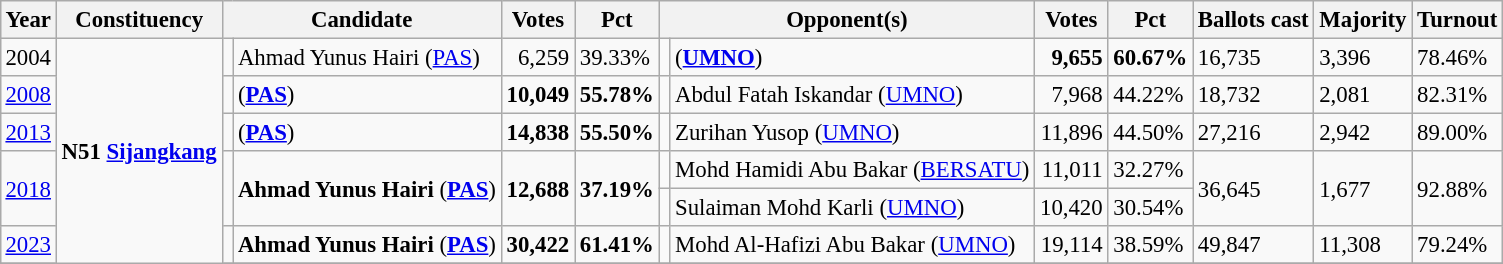<table class="wikitable" style="margin:0.5em ; font-size:95%">
<tr>
<th>Year</th>
<th>Constituency</th>
<th colspan=2>Candidate</th>
<th>Votes</th>
<th>Pct</th>
<th colspan=2>Opponent(s)</th>
<th>Votes</th>
<th>Pct</th>
<th>Ballots cast</th>
<th>Majority</th>
<th>Turnout</th>
</tr>
<tr>
<td>2004</td>
<td rowspan=7><strong>N51 <a href='#'>Sijangkang</a></strong></td>
<td></td>
<td>Ahmad Yunus Hairi (<a href='#'>PAS</a>)</td>
<td align="right">6,259</td>
<td>39.33%</td>
<td></td>
<td> (<a href='#'><strong>UMNO</strong></a>)</td>
<td align="right"><strong>9,655</strong></td>
<td><strong>60.67%</strong></td>
<td>16,735</td>
<td>3,396</td>
<td>78.46%</td>
</tr>
<tr>
<td><a href='#'>2008</a></td>
<td></td>
<td> (<a href='#'><strong>PAS</strong></a>)</td>
<td align="right"><strong>10,049</strong></td>
<td><strong>55.78%</strong></td>
<td></td>
<td>Abdul Fatah Iskandar (<a href='#'>UMNO</a>)</td>
<td align="right">7,968</td>
<td>44.22%</td>
<td>18,732</td>
<td>2,081</td>
<td>82.31%</td>
</tr>
<tr>
<td><a href='#'>2013</a></td>
<td></td>
<td> (<a href='#'><strong>PAS</strong></a>)</td>
<td align="right"><strong>14,838</strong></td>
<td><strong>55.50%</strong></td>
<td></td>
<td>Zurihan Yusop (<a href='#'>UMNO</a>)</td>
<td align="right">11,896</td>
<td>44.50%</td>
<td>27,216</td>
<td>2,942</td>
<td>89.00%</td>
</tr>
<tr>
<td rowspan=2><a href='#'>2018</a></td>
<td rowspan=2 ></td>
<td rowspan=2><strong>Ahmad Yunus Hairi</strong> (<a href='#'><strong>PAS</strong></a>)</td>
<td rowspan=2 align="right"><strong>12,688</strong></td>
<td rowspan=2><strong>37.19%</strong></td>
<td></td>
<td>Mohd Hamidi Abu Bakar (<a href='#'>BERSATU</a>)</td>
<td align="right">11,011</td>
<td>32.27%</td>
<td rowspan=2>36,645</td>
<td rowspan=2>1,677</td>
<td rowspan=2>92.88%</td>
</tr>
<tr>
<td></td>
<td>Sulaiman Mohd Karli (<a href='#'>UMNO</a>)</td>
<td align="right">10,420</td>
<td>30.54%</td>
</tr>
<tr>
<td><a href='#'>2023</a></td>
<td bgcolor=></td>
<td><strong>Ahmad Yunus Hairi</strong> (<a href='#'><strong>PAS</strong></a>)</td>
<td align=right><strong>30,422</strong></td>
<td><strong>61.41%</strong></td>
<td></td>
<td>Mohd Al-Hafizi Abu Bakar (<a href='#'>UMNO</a>)</td>
<td align=right>19,114</td>
<td>38.59%</td>
<td>49,847</td>
<td>11,308</td>
<td>79.24%</td>
</tr>
<tr>
</tr>
</table>
